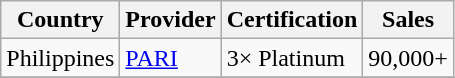<table class = "wikitable">
<tr>
<th>Country</th>
<th>Provider</th>
<th>Certification</th>
<th>Sales</th>
</tr>
<tr>
<td>Philippines</td>
<td><a href='#'>PARI</a></td>
<td>3× Platinum</td>
<td>90,000+</td>
</tr>
<tr>
</tr>
</table>
